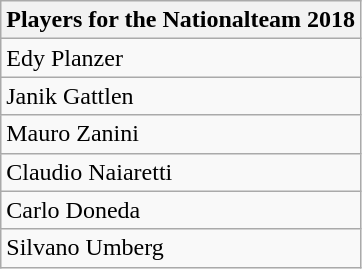<table class="wikitable">
<tr>
<th> <strong>Players for the Nationalteam 2018</strong></th>
</tr>
<tr>
<td> Edy Planzer</td>
</tr>
<tr>
<td> Janik Gattlen</td>
</tr>
<tr>
<td> Mauro Zanini</td>
</tr>
<tr>
<td> Claudio Naiaretti</td>
</tr>
<tr>
<td> Carlo Doneda</td>
</tr>
<tr>
<td> Silvano Umberg</td>
</tr>
</table>
